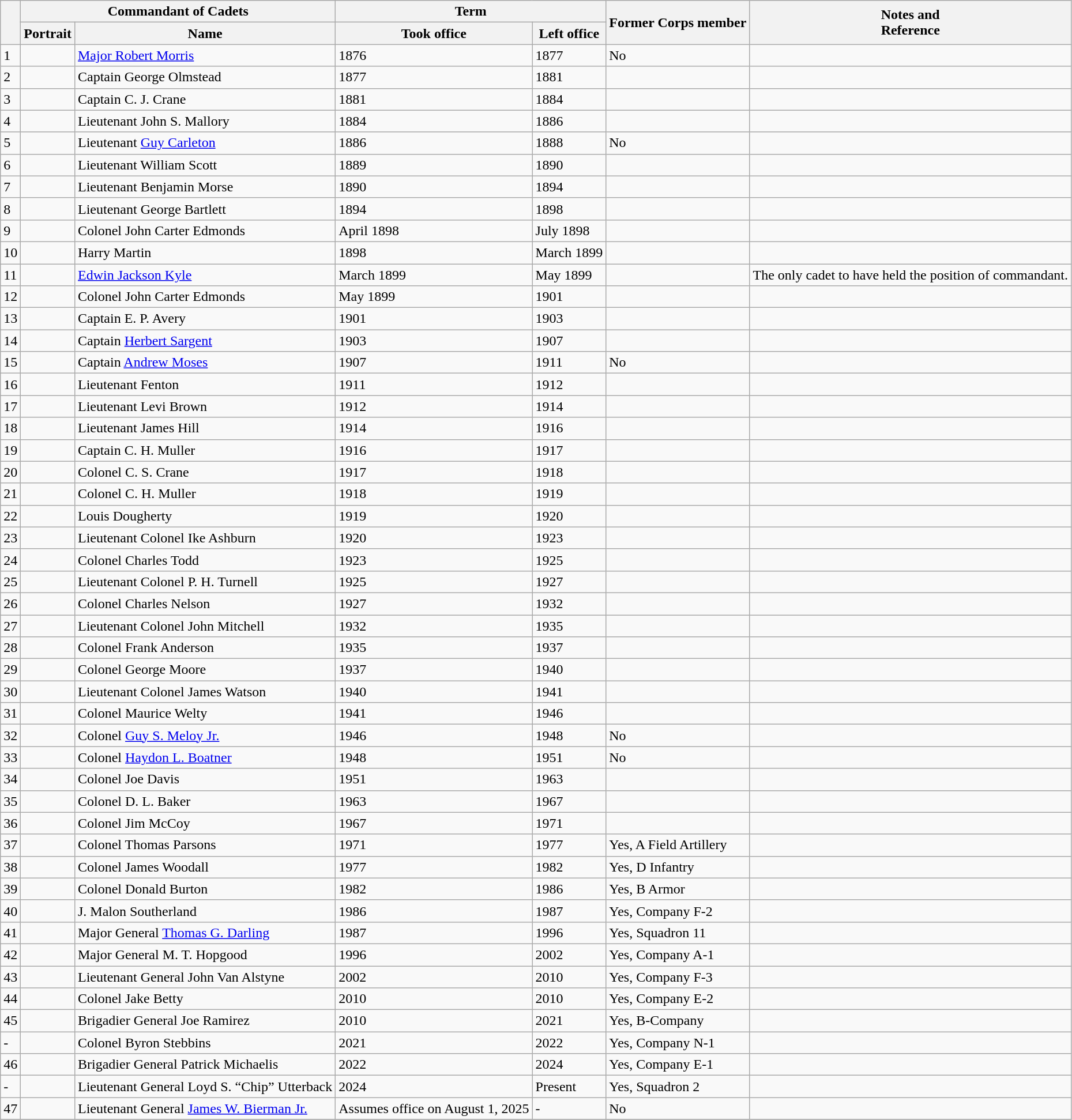<table class="wikitable sortable">
<tr>
<th rowspan="2"></th>
<th colspan="2">Commandant of Cadets</th>
<th colspan="2">Term</th>
<th rowspan="2">Former Corps member</th>
<th rowspan="2">Notes and<br>Reference</th>
</tr>
<tr>
<th>Portrait</th>
<th>Name</th>
<th>Took office</th>
<th>Left office</th>
</tr>
<tr>
<td>1</td>
<td></td>
<td><a href='#'>Major Robert Morris</a></td>
<td>1876</td>
<td>1877</td>
<td>No</td>
<td></td>
</tr>
<tr>
<td>2</td>
<td></td>
<td>Captain George Olmstead</td>
<td>1877</td>
<td>1881</td>
<td></td>
<td></td>
</tr>
<tr>
<td>3</td>
<td></td>
<td>Captain C. J. Crane</td>
<td>1881</td>
<td>1884</td>
<td></td>
<td></td>
</tr>
<tr>
<td>4</td>
<td></td>
<td>Lieutenant John S. Mallory</td>
<td>1884</td>
<td>1886</td>
<td></td>
<td></td>
</tr>
<tr>
<td>5</td>
<td></td>
<td>Lieutenant <a href='#'>Guy Carleton</a></td>
<td>1886</td>
<td>1888</td>
<td>No</td>
<td></td>
</tr>
<tr>
<td>6</td>
<td></td>
<td>Lieutenant William Scott</td>
<td>1889</td>
<td>1890</td>
<td></td>
<td></td>
</tr>
<tr>
<td>7</td>
<td></td>
<td>Lieutenant Benjamin Morse</td>
<td>1890</td>
<td>1894</td>
<td></td>
<td></td>
</tr>
<tr>
<td>8</td>
<td></td>
<td>Lieutenant George Bartlett</td>
<td>1894</td>
<td>1898</td>
<td></td>
<td></td>
</tr>
<tr>
<td>9</td>
<td></td>
<td>Colonel John Carter Edmonds</td>
<td>April 1898</td>
<td>July 1898</td>
<td></td>
<td></td>
</tr>
<tr>
<td>10</td>
<td></td>
<td>Harry Martin</td>
<td>1898</td>
<td>March 1899</td>
<td></td>
<td></td>
</tr>
<tr>
<td>11</td>
<td></td>
<td><a href='#'>Edwin Jackson Kyle</a></td>
<td>March 1899</td>
<td>May 1899</td>
<td></td>
<td>The only cadet to have held the position of commandant.</td>
</tr>
<tr>
<td>12</td>
<td></td>
<td>Colonel John Carter Edmonds</td>
<td>May 1899</td>
<td>1901</td>
<td></td>
<td></td>
</tr>
<tr>
<td>13</td>
<td></td>
<td>Captain E. P. Avery</td>
<td>1901</td>
<td>1903</td>
<td></td>
<td></td>
</tr>
<tr>
<td>14</td>
<td></td>
<td>Captain <a href='#'>Herbert Sargent</a></td>
<td>1903</td>
<td>1907</td>
<td></td>
<td></td>
</tr>
<tr>
<td>15</td>
<td></td>
<td>Captain <a href='#'>Andrew Moses</a></td>
<td>1907</td>
<td>1911</td>
<td>No</td>
<td></td>
</tr>
<tr>
<td>16</td>
<td></td>
<td>Lieutenant Fenton</td>
<td>1911</td>
<td>1912</td>
<td></td>
<td></td>
</tr>
<tr>
<td>17</td>
<td></td>
<td>Lieutenant Levi Brown</td>
<td>1912</td>
<td>1914</td>
<td></td>
<td></td>
</tr>
<tr>
<td>18</td>
<td></td>
<td>Lieutenant James Hill</td>
<td>1914</td>
<td>1916</td>
<td></td>
<td></td>
</tr>
<tr>
<td>19</td>
<td></td>
<td>Captain C. H. Muller</td>
<td>1916</td>
<td>1917</td>
<td></td>
<td></td>
</tr>
<tr>
<td>20</td>
<td></td>
<td>Colonel C. S. Crane</td>
<td>1917</td>
<td>1918</td>
<td></td>
<td></td>
</tr>
<tr>
<td>21</td>
<td></td>
<td>Colonel C. H. Muller</td>
<td>1918</td>
<td>1919</td>
<td></td>
<td></td>
</tr>
<tr>
<td>22</td>
<td></td>
<td>Louis Dougherty</td>
<td>1919</td>
<td>1920</td>
<td></td>
<td></td>
</tr>
<tr>
<td>23</td>
<td></td>
<td>Lieutenant Colonel Ike Ashburn</td>
<td>1920</td>
<td>1923</td>
<td></td>
<td></td>
</tr>
<tr>
<td>24</td>
<td></td>
<td>Colonel Charles Todd</td>
<td>1923</td>
<td>1925</td>
<td></td>
<td></td>
</tr>
<tr>
<td>25</td>
<td></td>
<td>Lieutenant Colonel P. H. Turnell</td>
<td>1925</td>
<td>1927</td>
<td></td>
<td></td>
</tr>
<tr>
<td>26</td>
<td></td>
<td>Colonel Charles Nelson</td>
<td>1927</td>
<td>1932</td>
<td></td>
<td></td>
</tr>
<tr>
<td>27</td>
<td></td>
<td>Lieutenant Colonel John Mitchell</td>
<td>1932</td>
<td>1935</td>
<td></td>
<td></td>
</tr>
<tr>
<td>28</td>
<td></td>
<td>Colonel Frank Anderson</td>
<td>1935</td>
<td>1937</td>
<td></td>
<td></td>
</tr>
<tr>
<td>29</td>
<td></td>
<td>Colonel George Moore</td>
<td>1937</td>
<td>1940</td>
<td></td>
<td></td>
</tr>
<tr>
<td>30</td>
<td></td>
<td>Lieutenant Colonel James Watson</td>
<td>1940</td>
<td>1941</td>
<td></td>
<td></td>
</tr>
<tr>
<td>31</td>
<td></td>
<td>Colonel Maurice Welty</td>
<td>1941</td>
<td>1946</td>
<td></td>
<td></td>
</tr>
<tr>
<td>32</td>
<td></td>
<td>Colonel <a href='#'>Guy S. Meloy Jr.</a></td>
<td>1946</td>
<td>1948</td>
<td>No</td>
<td></td>
</tr>
<tr>
<td>33</td>
<td></td>
<td>Colonel <a href='#'>Haydon L. Boatner</a></td>
<td>1948</td>
<td>1951</td>
<td>No</td>
<td></td>
</tr>
<tr>
<td>34</td>
<td></td>
<td>Colonel Joe Davis</td>
<td>1951</td>
<td>1963</td>
<td></td>
<td></td>
</tr>
<tr>
<td>35</td>
<td></td>
<td>Colonel D. L. Baker</td>
<td>1963</td>
<td>1967</td>
<td></td>
<td></td>
</tr>
<tr>
<td>36</td>
<td></td>
<td>Colonel Jim McCoy</td>
<td>1967</td>
<td>1971</td>
<td></td>
<td></td>
</tr>
<tr>
<td>37</td>
<td></td>
<td>Colonel Thomas Parsons</td>
<td>1971</td>
<td>1977</td>
<td>Yes, A Field Artillery</td>
<td></td>
</tr>
<tr>
<td>38</td>
<td></td>
<td>Colonel James Woodall</td>
<td>1977</td>
<td>1982</td>
<td>Yes, D Infantry</td>
<td></td>
</tr>
<tr>
<td>39</td>
<td></td>
<td>Colonel Donald Burton</td>
<td>1982</td>
<td>1986</td>
<td>Yes, B Armor</td>
<td></td>
</tr>
<tr>
<td>40</td>
<td></td>
<td>J. Malon Southerland</td>
<td>1986</td>
<td>1987</td>
<td>Yes, Company F-2</td>
<td></td>
</tr>
<tr>
<td>41</td>
<td></td>
<td>Major General <a href='#'>Thomas G. Darling</a></td>
<td>1987</td>
<td>1996</td>
<td>Yes, Squadron 11</td>
<td></td>
</tr>
<tr>
<td>42</td>
<td></td>
<td>Major General M. T. Hopgood</td>
<td>1996</td>
<td>2002</td>
<td>Yes, Company A-1</td>
<td></td>
</tr>
<tr>
<td>43</td>
<td></td>
<td>Lieutenant General John Van Alstyne</td>
<td>2002</td>
<td>2010</td>
<td>Yes, Company F-3</td>
<td></td>
</tr>
<tr>
<td>44</td>
<td></td>
<td>Colonel Jake Betty</td>
<td>2010</td>
<td>2010</td>
<td>Yes, Company E-2</td>
<td></td>
</tr>
<tr>
<td>45</td>
<td></td>
<td>Brigadier General Joe Ramirez</td>
<td>2010</td>
<td>2021</td>
<td>Yes, B-Company</td>
<td></td>
</tr>
<tr>
<td>-</td>
<td></td>
<td>Colonel Byron Stebbins</td>
<td>2021</td>
<td>2022</td>
<td>Yes, Company N-1</td>
<td></td>
</tr>
<tr>
<td>46</td>
<td></td>
<td>Brigadier General Patrick Michaelis</td>
<td>2022</td>
<td>2024</td>
<td>Yes, Company E-1</td>
<td></td>
</tr>
<tr>
<td>-</td>
<td></td>
<td>Lieutenant General Loyd S. “Chip” Utterback</td>
<td>2024</td>
<td>Present</td>
<td>Yes, Squadron 2</td>
<td></td>
</tr>
<tr>
<td>47</td>
<td></td>
<td>Lieutenant General <a href='#'>James W. Bierman Jr.</a></td>
<td>Assumes office on August 1, 2025</td>
<td>-</td>
<td>No</td>
<td></td>
</tr>
<tr>
</tr>
</table>
